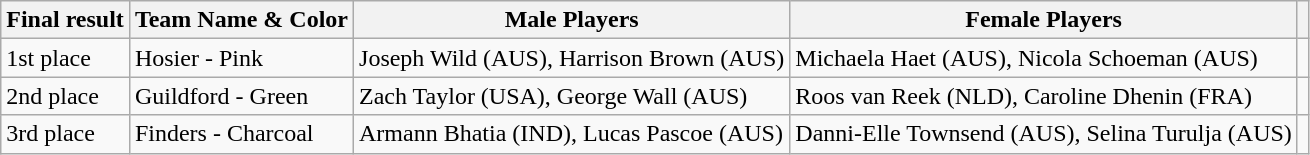<table class="wikitable sortable">
<tr>
<th>Final result</th>
<th>Team Name & Color</th>
<th>Male Players</th>
<th>Female Players</th>
<th></th>
</tr>
<tr>
<td>1st place</td>
<td>Hosier - Pink</td>
<td>Joseph Wild (AUS), Harrison Brown (AUS)</td>
<td>Michaela Haet (AUS), Nicola Schoeman (AUS)</td>
<td></td>
</tr>
<tr>
<td>2nd place</td>
<td>Guildford - Green</td>
<td>Zach Taylor (USA), George Wall (AUS)</td>
<td>Roos van Reek (NLD), Caroline Dhenin (FRA)</td>
<td></td>
</tr>
<tr>
<td>3rd place</td>
<td>Finders - Charcoal</td>
<td>Armann Bhatia (IND), Lucas Pascoe (AUS)</td>
<td>Danni-Elle Townsend (AUS), Selina Turulja (AUS)</td>
<td></td>
</tr>
</table>
